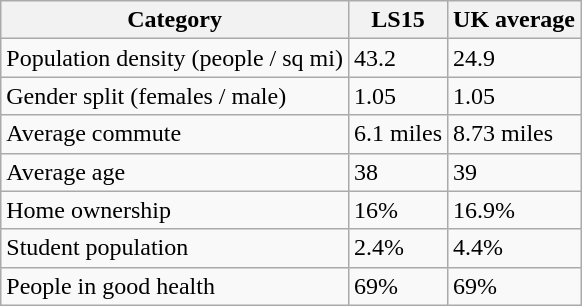<table class="wikitable">
<tr>
<th>Category</th>
<th>LS15</th>
<th>UK average</th>
</tr>
<tr>
<td>Population density (people / sq mi)</td>
<td>43.2</td>
<td>24.9</td>
</tr>
<tr>
<td>Gender split (females / male)</td>
<td>1.05</td>
<td>1.05</td>
</tr>
<tr>
<td>Average commute</td>
<td>6.1 miles</td>
<td>8.73 miles</td>
</tr>
<tr>
<td>Average age</td>
<td>38</td>
<td>39</td>
</tr>
<tr>
<td>Home ownership</td>
<td>16%</td>
<td>16.9%</td>
</tr>
<tr>
<td>Student population</td>
<td>2.4%</td>
<td>4.4%</td>
</tr>
<tr>
<td>People in good health</td>
<td>69%</td>
<td>69%</td>
</tr>
</table>
